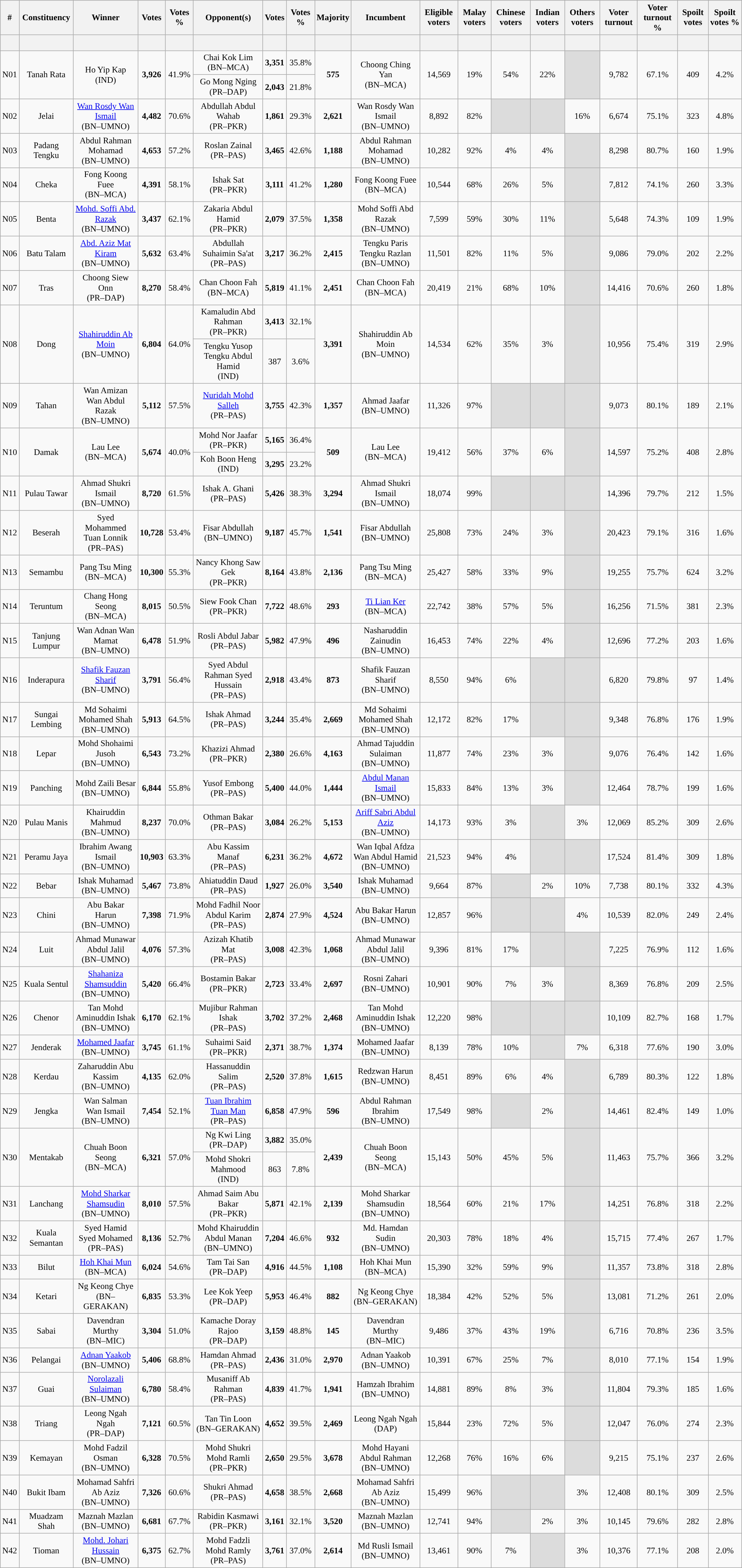<table class="wikitable sortable" style="text-align:center; font-size:90%">
<tr>
<th>#</th>
<th>Constituency</th>
<th>Winner</th>
<th>Votes</th>
<th>Votes %</th>
<th>Opponent(s)</th>
<th>Votes</th>
<th>Votes %</th>
<th>Majority</th>
<th>Incumbent</th>
<th>Eligible voters</th>
<th>Malay voters</th>
<th>Chinese voters</th>
<th>Indian voters</th>
<th>Others voters</th>
<th>Voter turnout</th>
<th>Voter turnout %</th>
<th>Spoilt votes</th>
<th>Spoilt votes %</th>
</tr>
<tr>
<th height="20"></th>
<th></th>
<th></th>
<th></th>
<th></th>
<th></th>
<th></th>
<th></th>
<th></th>
<th></th>
<th></th>
<th></th>
<th></th>
<th></th>
<th></th>
<th></th>
<th></th>
<th></th>
<th></th>
</tr>
<tr>
<td rowspan="2">N01</td>
<td rowspan="2">Tanah Rata</td>
<td rowspan="2">Ho Yip Kap<br>(IND)</td>
<td rowspan="2"><strong>3,926</strong></td>
<td rowspan="2">41.9%</td>
<td>Chai Kok Lim<br>(BN–MCA)</td>
<td><strong>3,351</strong></td>
<td>35.8%</td>
<td rowspan="2"><strong>575</strong></td>
<td rowspan="2">Choong Ching Yan<br>(BN–MCA)</td>
<td rowspan="2">14,569</td>
<td rowspan="2">19%</td>
<td rowspan="2">54%</td>
<td rowspan="2">22%</td>
<td rowspan="2" bgcolor="dcdcdc"></td>
<td rowspan="2">9,782</td>
<td rowspan="2">67.1%</td>
<td rowspan="2">409</td>
<td rowspan="2">4.2%</td>
</tr>
<tr>
<td>Go Mong Nging<br>(PR–DAP)</td>
<td><strong>2,043</strong></td>
<td>21.8%</td>
</tr>
<tr align="center">
<td>N02</td>
<td>Jelai</td>
<td><a href='#'>Wan Rosdy Wan Ismail</a><br>(BN–UMNO)</td>
<td><strong>4,482</strong></td>
<td>70.6%</td>
<td>Abdullah Abdul Wahab<br>(PR–PKR)</td>
<td><strong>1,861</strong></td>
<td>29.3%</td>
<td><strong>2,621</strong></td>
<td>Wan Rosdy Wan Ismail<br>(BN–UMNO)</td>
<td>8,892</td>
<td>82%</td>
<td bgcolor="dcdcdc"></td>
<td bgcolor="dcdcdc"></td>
<td>16%</td>
<td>6,674</td>
<td>75.1%</td>
<td>323</td>
<td>4.8%</td>
</tr>
<tr align="center">
<td>N03</td>
<td>Padang Tengku</td>
<td>Abdul Rahman Mohamad<br>(BN–UMNO)</td>
<td><strong>4,653</strong></td>
<td>57.2%</td>
<td>Roslan Zainal<br>(PR–PAS)</td>
<td><strong>3,465</strong></td>
<td>42.6%</td>
<td><strong>1,188</strong></td>
<td>Abdul Rahman Mohamad<br>(BN–UMNO)</td>
<td>10,282</td>
<td>92%</td>
<td>4%</td>
<td>4%</td>
<td bgcolor="dcdcdc"></td>
<td>8,298</td>
<td>80.7%</td>
<td>160</td>
<td>1.9%</td>
</tr>
<tr align="center">
<td>N04</td>
<td>Cheka</td>
<td>Fong Koong Fuee<br>(BN–MCA)</td>
<td><strong>4,391</strong></td>
<td>58.1%</td>
<td>Ishak Sat<br>(PR–PKR)</td>
<td><strong>3,111</strong></td>
<td>41.2%</td>
<td><strong>1,280</strong></td>
<td>Fong Koong Fuee<br>(BN–MCA)</td>
<td>10,544</td>
<td>68%</td>
<td>26%</td>
<td>5%</td>
<td bgcolor="dcdcdc"></td>
<td>7,812</td>
<td>74.1%</td>
<td>260</td>
<td>3.3%</td>
</tr>
<tr align="center">
<td>N05</td>
<td>Benta</td>
<td><a href='#'>Mohd. Soffi Abd. Razak</a><br>(BN–UMNO)</td>
<td><strong>3,437</strong></td>
<td>62.1%</td>
<td>Zakaria Abdul Hamid<br>(PR–PKR)</td>
<td><strong>2,079</strong></td>
<td>37.5%</td>
<td><strong>1,358</strong></td>
<td>Mohd Soffi Abd Razak<br>(BN–UMNO)</td>
<td>7,599</td>
<td>59%</td>
<td>30%</td>
<td>11%</td>
<td bgcolor="dcdcdc"></td>
<td>5,648</td>
<td>74.3%</td>
<td>109</td>
<td>1.9%</td>
</tr>
<tr align="center">
<td>N06</td>
<td>Batu Talam</td>
<td><a href='#'>Abd. Aziz Mat Kiram</a><br>(BN–UMNO)</td>
<td><strong>5,632</strong></td>
<td>63.4%</td>
<td>Abdullah Suhaimin Sa'at<br>(PR–PAS)</td>
<td><strong>3,217</strong></td>
<td>36.2%</td>
<td><strong>2,415</strong></td>
<td>Tengku Paris Tengku Razlan<br>(BN–UMNO)</td>
<td>11,501</td>
<td>82%</td>
<td>11%</td>
<td>5%</td>
<td bgcolor="dcdcdc"></td>
<td>9,086</td>
<td>79.0%</td>
<td>202</td>
<td>2.2%</td>
</tr>
<tr align="center">
<td>N07</td>
<td>Tras</td>
<td>Choong Siew Onn<br>(PR–DAP)</td>
<td><strong>8,270</strong></td>
<td>58.4%</td>
<td>Chan Choon Fah<br>(BN–MCA)</td>
<td><strong>5,819</strong></td>
<td>41.1%</td>
<td><strong>2,451</strong></td>
<td>Chan Choon Fah<br>(BN–MCA)</td>
<td>20,419</td>
<td>21%</td>
<td>68%</td>
<td>10%</td>
<td bgcolor="dcdcdc"></td>
<td>14,416</td>
<td>70.6%</td>
<td>260</td>
<td>1.8%</td>
</tr>
<tr align="center">
<td rowspan=2>N08</td>
<td rowspan=2>Dong</td>
<td rowspan=2><a href='#'>Shahiruddin Ab Moin</a><br>(BN–UMNO)</td>
<td rowspan=2><strong>6,804</strong></td>
<td rowspan=2>64.0%</td>
<td>Kamaludin Abd Rahman<br>(PR–PKR)</td>
<td><strong>3,413</strong></td>
<td>32.1%</td>
<td rowspan=2><strong>3,391</strong></td>
<td rowspan=2>Shahiruddin Ab Moin<br>(BN–UMNO)</td>
<td rowspan=2>14,534</td>
<td rowspan=2>62%</td>
<td rowspan=2>35%</td>
<td rowspan=2>3%</td>
<td rowspan=2 bgcolor="dcdcdc"></td>
<td rowspan=2>10,956</td>
<td rowspan=2>75.4%</td>
<td rowspan=2>319</td>
<td rowspan=2>2.9%</td>
</tr>
<tr>
<td>Tengku Yusop Tengku Abdul Hamid<br>(IND)</td>
<td>387</td>
<td>3.6%</td>
</tr>
<tr align="center">
<td>N09</td>
<td>Tahan</td>
<td>Wan Amizan Wan Abdul Razak<br>(BN–UMNO)</td>
<td><strong>5,112</strong></td>
<td>57.5%</td>
<td><a href='#'>Nuridah Mohd Salleh</a><br>(PR–PAS)</td>
<td><strong>3,755</strong></td>
<td>42.3%</td>
<td><strong>1,357</strong></td>
<td>Ahmad Jaafar<br>(BN–UMNO)</td>
<td>11,326</td>
<td>97%</td>
<td bgcolor="dcdcdc"></td>
<td bgcolor="dcdcdc"></td>
<td bgcolor="dcdcdc"></td>
<td>9,073</td>
<td>80.1%</td>
<td>189</td>
<td>2.1%</td>
</tr>
<tr align="center">
<td rowspan="2">N10</td>
<td rowspan="2">Damak</td>
<td rowspan="2">Lau Lee<br>(BN–MCA)</td>
<td rowspan="2"><strong>5,674</strong></td>
<td rowspan="2">40.0%</td>
<td>Mohd Nor Jaafar<br>(PR–PKR)</td>
<td><strong>5,165</strong></td>
<td>36.4%</td>
<td rowspan="2"><strong>509</strong></td>
<td rowspan="2">Lau Lee<br>(BN–MCA)</td>
<td rowspan="2">19,412</td>
<td rowspan="2">56%</td>
<td rowspan="2">37%</td>
<td rowspan="2">6%</td>
<td rowspan="2" bgcolor="dcdcdc"></td>
<td rowspan="2">14,597</td>
<td rowspan="2">75.2%</td>
<td rowspan="2">408</td>
<td rowspan="2">2.8%</td>
</tr>
<tr>
<td>Koh Boon Heng<br>(IND)</td>
<td><strong>3,295</strong></td>
<td>23.2%</td>
</tr>
<tr align="center">
<td>N11</td>
<td>Pulau Tawar</td>
<td>Ahmad Shukri Ismail<br>(BN–UMNO)</td>
<td><strong>8,720</strong></td>
<td>61.5%</td>
<td>Ishak A. Ghani<br>(PR–PAS)</td>
<td><strong>5,426</strong></td>
<td>38.3%</td>
<td><strong>3,294</strong></td>
<td>Ahmad Shukri Ismail<br>(BN–UMNO)</td>
<td>18,074</td>
<td>99%</td>
<td bgcolor="dcdcdc"></td>
<td bgcolor="dcdcdc"></td>
<td bgcolor="dcdcdc"></td>
<td>14,396</td>
<td>79.7%</td>
<td>212</td>
<td>1.5%</td>
</tr>
<tr align="center">
<td>N12</td>
<td>Beserah</td>
<td>Syed Mohammed Tuan Lonnik<br>(PR–PAS)</td>
<td><strong>10,728</strong></td>
<td>53.4%</td>
<td>Fisar Abdullah<br>(BN–UMNO)</td>
<td><strong>9,187</strong></td>
<td>45.7%</td>
<td><strong>1,541</strong></td>
<td>Fisar Abdullah<br>(BN–UMNO)</td>
<td>25,808</td>
<td>73%</td>
<td>24%</td>
<td>3%</td>
<td bgcolor="dcdcdc"></td>
<td>20,423</td>
<td>79.1%</td>
<td>316</td>
<td>1.6%</td>
</tr>
<tr align="center">
<td>N13</td>
<td>Semambu</td>
<td>Pang Tsu Ming<br>(BN–MCA)</td>
<td><strong>10,300</strong></td>
<td>55.3%</td>
<td>Nancy Khong Saw Gek<br>(PR–PKR)</td>
<td><strong>8,164</strong></td>
<td>43.8%</td>
<td><strong>2,136</strong></td>
<td>Pang Tsu Ming<br>(BN–MCA)</td>
<td>25,427</td>
<td>58%</td>
<td>33%</td>
<td>9%</td>
<td bgcolor="dcdcdc"></td>
<td>19,255</td>
<td>75.7%</td>
<td>624</td>
<td>3.2%</td>
</tr>
<tr align="center">
<td>N14</td>
<td>Teruntum</td>
<td>Chang Hong Seong<br>(BN–MCA)</td>
<td><strong>8,015</strong></td>
<td>50.5%</td>
<td>Siew Fook Chan<br>(PR–PKR)</td>
<td><strong>7,722</strong></td>
<td>48.6%</td>
<td><strong>293</strong></td>
<td><a href='#'>Ti Lian Ker</a><br>(BN–MCA)</td>
<td>22,742</td>
<td>38%</td>
<td>57%</td>
<td>5%</td>
<td bgcolor="dcdcdc"></td>
<td>16,256</td>
<td>71.5%</td>
<td>381</td>
<td>2.3%</td>
</tr>
<tr align="center">
<td>N15</td>
<td>Tanjung Lumpur</td>
<td>Wan Adnan Wan Mamat<br>(BN–UMNO)</td>
<td><strong>6,478</strong></td>
<td>51.9%</td>
<td>Rosli Abdul Jabar<br>(PR–PAS)</td>
<td><strong>5,982</strong></td>
<td>47.9%</td>
<td><strong>496</strong></td>
<td>Nasharuddin Zainudin<br>(BN–UMNO)</td>
<td>16,453</td>
<td>74%</td>
<td>22%</td>
<td>4%</td>
<td bgcolor="dcdcdc"></td>
<td>12,696</td>
<td>77.2%</td>
<td>203</td>
<td>1.6%</td>
</tr>
<tr align="center">
<td>N16</td>
<td>Inderapura</td>
<td><a href='#'>Shafik Fauzan Sharif</a><br>(BN–UMNO)</td>
<td><strong>3,791</strong></td>
<td>56.4%</td>
<td>Syed Abdul Rahman Syed Hussain<br>(PR–PAS)</td>
<td><strong>2,918</strong></td>
<td>43.4%</td>
<td><strong>873</strong></td>
<td>Shafik Fauzan Sharif<br>(BN–UMNO)</td>
<td>8,550</td>
<td>94%</td>
<td>6%</td>
<td bgcolor="dcdcdc"></td>
<td bgcolor="dcdcdc"></td>
<td>6,820</td>
<td>79.8%</td>
<td>97</td>
<td>1.4%</td>
</tr>
<tr align="center">
<td>N17</td>
<td>Sungai Lembing</td>
<td>Md Sohaimi Mohamed Shah<br>(BN–UMNO)</td>
<td><strong>5,913</strong></td>
<td>64.5%</td>
<td>Ishak Ahmad<br>(PR–PAS)</td>
<td><strong>3,244</strong></td>
<td>35.4%</td>
<td><strong>2,669</strong></td>
<td>Md Sohaimi Mohamed Shah<br>(BN–UMNO)</td>
<td>12,172</td>
<td>82%</td>
<td>17%</td>
<td bgcolor="dcdcdc"></td>
<td bgcolor="dcdcdc"></td>
<td>9,348</td>
<td>76.8%</td>
<td>176</td>
<td>1.9%</td>
</tr>
<tr align="center">
<td>N18</td>
<td>Lepar</td>
<td>Mohd Shohaimi Jusoh<br>(BN–UMNO)</td>
<td><strong>6,543</strong></td>
<td>73.2%</td>
<td>Khazizi Ahmad<br>(PR–PKR)</td>
<td><strong>2,380</strong></td>
<td>26.6%</td>
<td><strong>4,163</strong></td>
<td>Ahmad Tajuddin Sulaiman<br>(BN–UMNO)</td>
<td>11,877</td>
<td>74%</td>
<td>23%</td>
<td>3%</td>
<td bgcolor="dcdcdc"></td>
<td>9,076</td>
<td>76.4%</td>
<td>142</td>
<td>1.6%</td>
</tr>
<tr align="center">
<td>N19</td>
<td>Panching</td>
<td>Mohd Zaili Besar<br>(BN–UMNO)</td>
<td><strong>6,844</strong></td>
<td>55.8%</td>
<td>Yusof Embong<br>(PR–PAS)</td>
<td><strong>5,400</strong></td>
<td>44.0%</td>
<td><strong>1,444</strong></td>
<td><a href='#'>Abdul Manan Ismail</a><br>(BN–UMNO)</td>
<td>15,833</td>
<td>84%</td>
<td>13%</td>
<td>3%</td>
<td bgcolor="dcdcdc"></td>
<td>12,464</td>
<td>78.7%</td>
<td>199</td>
<td>1.6%</td>
</tr>
<tr align="center">
<td>N20</td>
<td>Pulau Manis</td>
<td>Khairuddin Mahmud<br>(BN–UMNO)</td>
<td><strong>8,237</strong></td>
<td>70.0%</td>
<td>Othman Bakar<br>(PR–PAS)</td>
<td><strong>3,084</strong></td>
<td>26.2%</td>
<td><strong>5,153</strong></td>
<td><a href='#'>Ariff Sabri Abdul Aziz</a><br>(BN–UMNO)</td>
<td>14,173</td>
<td>93%</td>
<td>3%</td>
<td bgcolor="dcdcdc"></td>
<td>3%</td>
<td>12,069</td>
<td>85.2%</td>
<td>309</td>
<td>2.6%</td>
</tr>
<tr align="center">
<td>N21</td>
<td>Peramu Jaya</td>
<td>Ibrahim Awang Ismail<br>(BN–UMNO)</td>
<td><strong>10,903</strong></td>
<td>63.3%</td>
<td>Abu Kassim Manaf<br>(PR–PAS)</td>
<td><strong>6,231</strong></td>
<td>36.2%</td>
<td><strong>4,672</strong></td>
<td>Wan Iqbal Afdza Wan Abdul Hamid<br>(BN–UMNO)</td>
<td>21,523</td>
<td>94%</td>
<td>4%</td>
<td bgcolor="dcdcdc"></td>
<td bgcolor="dcdcdc"></td>
<td>17,524</td>
<td>81.4%</td>
<td>309</td>
<td>1.8%</td>
</tr>
<tr align="center">
<td>N22</td>
<td>Bebar</td>
<td>Ishak Muhamad<br>(BN–UMNO)</td>
<td><strong>5,467</strong></td>
<td>73.8%</td>
<td>Ahiatuddin Daud<br>(PR–PAS)</td>
<td><strong>1,927</strong></td>
<td>26.0%</td>
<td><strong>3,540</strong></td>
<td>Ishak Muhamad<br>(BN–UMNO)</td>
<td>9,664</td>
<td>87%</td>
<td bgcolor="dcdcdc"></td>
<td>2%</td>
<td>10%</td>
<td>7,738</td>
<td>80.1%</td>
<td>332</td>
<td>4.3%</td>
</tr>
<tr align="center">
<td>N23</td>
<td>Chini</td>
<td>Abu Bakar Harun<br>(BN–UMNO)</td>
<td><strong>7,398</strong></td>
<td>71.9%</td>
<td>Mohd Fadhil Noor Abdul Karim<br>(PR–PAS)</td>
<td><strong>2,874</strong></td>
<td>27.9%</td>
<td><strong>4,524</strong></td>
<td>Abu Bakar Harun<br>(BN–UMNO)</td>
<td>12,857</td>
<td>96%</td>
<td bgcolor="dcdcdc"></td>
<td bgcolor="dcdcdc"></td>
<td>4%</td>
<td>10,539</td>
<td>82.0%</td>
<td>249</td>
<td>2.4%</td>
</tr>
<tr align="center">
<td>N24</td>
<td>Luit</td>
<td>Ahmad Munawar Abdul Jalil<br>(BN–UMNO)</td>
<td><strong>4,076</strong></td>
<td>57.3%</td>
<td>Azizah Khatib Mat<br>(PR–PAS)</td>
<td><strong>3,008</strong></td>
<td>42.3%</td>
<td><strong>1,068</strong></td>
<td>Ahmad Munawar Abdul Jalil<br>(BN–UMNO)</td>
<td>9,396</td>
<td>81%</td>
<td>17%</td>
<td bgcolor="dcdcdc"></td>
<td bgcolor="dcdcdc"></td>
<td>7,225</td>
<td>76.9%</td>
<td>112</td>
<td>1.6%</td>
</tr>
<tr align="center">
<td>N25</td>
<td>Kuala Sentul</td>
<td><a href='#'>Shahaniza Shamsuddin</a><br>(BN–UMNO)</td>
<td><strong>5,420</strong></td>
<td>66.4%</td>
<td>Bostamin Bakar<br>(PR–PKR)</td>
<td><strong>2,723</strong></td>
<td>33.4%</td>
<td><strong>2,697</strong></td>
<td>Rosni Zahari<br>(BN–UMNO)</td>
<td>10,901</td>
<td>90%</td>
<td>7%</td>
<td>3%</td>
<td bgcolor="dcdcdc"></td>
<td>8,369</td>
<td>76.8%</td>
<td>209</td>
<td>2.5%</td>
</tr>
<tr align="center">
<td>N26</td>
<td>Chenor</td>
<td>Tan Mohd Aminuddin Ishak<br>(BN–UMNO)</td>
<td><strong>6,170</strong></td>
<td>62.1%</td>
<td>Mujibur Rahman Ishak<br>(PR–PAS)</td>
<td><strong>3,702</strong></td>
<td>37.2%</td>
<td><strong>2,468</strong></td>
<td>Tan Mohd Aminuddin Ishak<br>(BN–UMNO)</td>
<td>12,220</td>
<td>98%</td>
<td bgcolor="dcdcdc"></td>
<td bgcolor="dcdcdc"></td>
<td bgcolor="dcdcdc"></td>
<td>10,109</td>
<td>82.7%</td>
<td>168</td>
<td>1.7%</td>
</tr>
<tr align="center">
<td>N27</td>
<td>Jenderak</td>
<td><a href='#'>Mohamed Jaafar</a><br>(BN–UMNO)</td>
<td><strong>3,745</strong></td>
<td>61.1%</td>
<td>Suhaimi Said<br>(PR–PKR)</td>
<td><strong>2,371</strong></td>
<td>38.7%</td>
<td><strong>1,374</strong></td>
<td>Mohamed Jaafar<br>(BN–UMNO)</td>
<td>8,139</td>
<td>78%</td>
<td>10%</td>
<td bgcolor="dcdcdc"></td>
<td>7%</td>
<td>6,318</td>
<td>77.6%</td>
<td>190</td>
<td>3.0%</td>
</tr>
<tr align="center">
<td>N28</td>
<td>Kerdau</td>
<td>Zaharuddin Abu Kassim<br>(BN–UMNO)</td>
<td><strong>4,135</strong></td>
<td>62.0%</td>
<td>Hassanuddin Salim<br>(PR–PAS)</td>
<td><strong>2,520</strong></td>
<td>37.8%</td>
<td><strong>1,615</strong></td>
<td>Redzwan Harun<br>(BN–UMNO)</td>
<td>8,451</td>
<td>89%</td>
<td>6%</td>
<td>4%</td>
<td bgcolor="dcdcdc"></td>
<td>6,789</td>
<td>80.3%</td>
<td>122</td>
<td>1.8%</td>
</tr>
<tr align="center">
<td>N29</td>
<td>Jengka</td>
<td>Wan Salman Wan Ismail<br>(BN–UMNO)</td>
<td><strong>7,454</strong></td>
<td>52.1%</td>
<td><a href='#'>Tuan Ibrahim Tuan Man</a><br>(PR–PAS)</td>
<td><strong>6,858</strong></td>
<td>47.9%</td>
<td><strong>596</strong></td>
<td>Abdul Rahman Ibrahim<br>(BN–UMNO)</td>
<td>17,549</td>
<td>98%</td>
<td bgcolor="dcdcdc"></td>
<td>2%</td>
<td bgcolor="dcdcdc"></td>
<td>14,461</td>
<td>82.4%</td>
<td>149</td>
<td>1.0%</td>
</tr>
<tr align="center">
<td rowspan=2>N30</td>
<td rowspan=2>Mentakab</td>
<td rowspan=2>Chuah Boon Seong<br>(BN–MCA)</td>
<td rowspan=2><strong>6,321</strong></td>
<td rowspan=2>57.0%</td>
<td>Ng Kwi Ling<br>(PR–DAP)</td>
<td><strong>3,882</strong></td>
<td>35.0%</td>
<td rowspan=2><strong>2,439</strong></td>
<td rowspan=2>Chuah Boon Seong<br>(BN–MCA)</td>
<td rowspan=2>15,143</td>
<td rowspan=2>50%</td>
<td rowspan=2>45%</td>
<td rowspan=2>5%</td>
<td rowspan=2 bgcolor="dcdcdc"></td>
<td rowspan=2>11,463</td>
<td rowspan=2>75.7%</td>
<td rowspan=2>366</td>
<td rowspan=2>3.2%</td>
</tr>
<tr>
<td>Mohd Shokri Mahmood<br>(IND)</td>
<td>863</td>
<td>7.8%</td>
</tr>
<tr align="center">
<td>N31</td>
<td>Lanchang</td>
<td><a href='#'>Mohd Sharkar Shamsudin</a><br>(BN–UMNO)</td>
<td><strong>8,010</strong></td>
<td>57.5%</td>
<td>Ahmad Saim Abu Bakar<br>(PR–PKR)</td>
<td><strong>5,871</strong></td>
<td>42.1%</td>
<td><strong>2,139</strong></td>
<td>Mohd Sharkar Shamsudin<br>(BN–UMNO)</td>
<td>18,564</td>
<td>60%</td>
<td>21%</td>
<td>17%</td>
<td bgcolor="dcdcdc"></td>
<td>14,251</td>
<td>76.8%</td>
<td>318</td>
<td>2.2%</td>
</tr>
<tr align="center">
<td>N32</td>
<td>Kuala Semantan</td>
<td>Syed Hamid Syed Mohamed<br>(PR–PAS)</td>
<td><strong>8,136</strong></td>
<td>52.7%</td>
<td>Mohd Khairuddin Abdul Manan<br>(BN–UMNO)</td>
<td><strong>7,204</strong></td>
<td>46.6%</td>
<td><strong>932</strong></td>
<td>Md. Hamdan Sudin<br>(BN–UMNO)</td>
<td>20,303</td>
<td>78%</td>
<td>18%</td>
<td>4%</td>
<td bgcolor="dcdcdc"></td>
<td>15,715</td>
<td>77.4%</td>
<td>267</td>
<td>1.7%</td>
</tr>
<tr align="center">
<td>N33</td>
<td>Bilut</td>
<td><a href='#'>Hoh Khai Mun</a><br>(BN–MCA)</td>
<td><strong>6,024</strong></td>
<td>54.6%</td>
<td>Tam Tai San<br>(PR–DAP)</td>
<td><strong>4,916</strong></td>
<td>44.5%</td>
<td><strong>1,108</strong></td>
<td>Hoh Khai Mun<br>(BN–MCA)</td>
<td>15,390</td>
<td>32%</td>
<td>59%</td>
<td>9%</td>
<td bgcolor="dcdcdc"></td>
<td>11,357</td>
<td>73.8%</td>
<td>318</td>
<td>2.8%</td>
</tr>
<tr align="center">
<td>N34</td>
<td>Ketari</td>
<td>Ng Keong Chye<br>(BN–GERAKAN)</td>
<td><strong>6,835</strong></td>
<td>53.3%</td>
<td>Lee Kok Yeep<br>(PR–DAP)</td>
<td><strong>5,953</strong></td>
<td>46.4%</td>
<td><strong>882</strong></td>
<td>Ng Keong Chye<br>(BN–GERAKAN)</td>
<td>18,384</td>
<td>42%</td>
<td>52%</td>
<td>5%</td>
<td bgcolor="dcdcdc"></td>
<td>13,081</td>
<td>71.2%</td>
<td>261</td>
<td>2.0%</td>
</tr>
<tr align="center">
<td>N35</td>
<td>Sabai</td>
<td>Davendran Murthy<br>(BN–MIC)</td>
<td><strong>3,304</strong></td>
<td>51.0%</td>
<td>Kamache Doray Rajoo<br>(PR–DAP)</td>
<td><strong>3,159</strong></td>
<td>48.8%</td>
<td><strong>145</strong></td>
<td>Davendran Murthy<br>(BN–MIC)</td>
<td>9,486</td>
<td>37%</td>
<td>43%</td>
<td>19%</td>
<td bgcolor="dcdcdc"></td>
<td>6,716</td>
<td>70.8%</td>
<td>236</td>
<td>3.5%</td>
</tr>
<tr align="center">
<td>N36</td>
<td>Pelangai</td>
<td><a href='#'>Adnan Yaakob</a><br>(BN–UMNO)</td>
<td><strong>5,406</strong></td>
<td>68.8%</td>
<td>Hamdan Ahmad<br>(PR–PAS)</td>
<td><strong>2,436</strong></td>
<td>31.0%</td>
<td><strong>2,970</strong></td>
<td>Adnan Yaakob<br>(BN–UMNO)</td>
<td>10,391</td>
<td>67%</td>
<td>25%</td>
<td>7%</td>
<td bgcolor="dcdcdc"></td>
<td>8,010</td>
<td>77.1%</td>
<td>154</td>
<td>1.9%</td>
</tr>
<tr align="center">
<td>N37</td>
<td>Guai</td>
<td><a href='#'>Norolazali Sulaiman</a><br>(BN–UMNO)</td>
<td><strong>6,780</strong></td>
<td>58.4%</td>
<td>Musaniff Ab Rahman<br>(PR–PAS)</td>
<td><strong>4,839</strong></td>
<td>41.7%</td>
<td><strong>1,941</strong></td>
<td>Hamzah Ibrahim<br>(BN–UMNO)</td>
<td>14,881</td>
<td>89%</td>
<td>8%</td>
<td>3%</td>
<td bgcolor="dcdcdc"></td>
<td>11,804</td>
<td>79.3%</td>
<td>185</td>
<td>1.6%</td>
</tr>
<tr align="center">
<td>N38</td>
<td>Triang</td>
<td>Leong Ngah Ngah<br>(PR–DAP)</td>
<td><strong>7,121</strong></td>
<td>60.5%</td>
<td>Tan Tin Loon<br>(BN–GERAKAN)</td>
<td><strong>4,652</strong></td>
<td>39.5%</td>
<td><strong>2,469</strong></td>
<td>Leong Ngah Ngah<br>(DAP)</td>
<td>15,844</td>
<td>23%</td>
<td>72%</td>
<td>5%</td>
<td bgcolor="dcdcdc"></td>
<td>12,047</td>
<td>76.0%</td>
<td>274</td>
<td>2.3%</td>
</tr>
<tr align="center">
<td>N39</td>
<td>Kemayan</td>
<td>Mohd Fadzil Osman<br>(BN–UMNO)</td>
<td><strong>6,328</strong></td>
<td>70.5%</td>
<td>Mohd Shukri Mohd Ramli<br>(PR–PKR)</td>
<td><strong>2,650</strong></td>
<td>29.5%</td>
<td><strong>3,678</strong></td>
<td>Mohd Hayani Abdul Rahman<br>(BN–UMNO)</td>
<td>12,268</td>
<td>76%</td>
<td>16%</td>
<td>6%</td>
<td bgcolor="dcdcdc"></td>
<td>9,215</td>
<td>75.1%</td>
<td>237</td>
<td>2.6%</td>
</tr>
<tr align="center">
<td>N40</td>
<td>Bukit Ibam</td>
<td>Mohamad Sahfri Ab Aziz<br>(BN–UMNO)</td>
<td><strong>7,326</strong></td>
<td>60.6%</td>
<td>Shukri Ahmad<br>(PR–PAS)</td>
<td><strong>4,658</strong></td>
<td>38.5%</td>
<td><strong>2,668</strong></td>
<td>Mohamad Sahfri Ab Aziz<br>(BN–UMNO)</td>
<td>15,499</td>
<td>96%</td>
<td bgcolor="dcdcdc"></td>
<td bgcolor="dcdcdc"></td>
<td>3%</td>
<td>12,408</td>
<td>80.1%</td>
<td>309</td>
<td>2.5%</td>
</tr>
<tr align="center">
<td>N41</td>
<td>Muadzam Shah</td>
<td>Maznah Mazlan<br>(BN–UMNO)</td>
<td><strong>6,681</strong></td>
<td>67.7%</td>
<td>Rabidin Kasmawi<br>(PR–PKR)</td>
<td><strong>3,161</strong></td>
<td>32.1%</td>
<td><strong>3,520</strong></td>
<td>Maznah Mazlan<br>(BN–UMNO)</td>
<td>12,741</td>
<td>94%</td>
<td bgcolor="dcdcdc"></td>
<td>2%</td>
<td>3%</td>
<td>10,145</td>
<td>79.6%</td>
<td>282</td>
<td>2.8%</td>
</tr>
<tr align="center">
<td>N42</td>
<td>Tioman</td>
<td><a href='#'>Mohd. Johari Hussain</a> <br>(BN–UMNO)</td>
<td><strong>6,375</strong></td>
<td>62.7%</td>
<td>Mohd Fadzli Mohd Ramly<br>(PR–PAS)</td>
<td><strong>3,761</strong></td>
<td>37.0%</td>
<td><strong>2,614</strong></td>
<td>Md Rusli Ismail<br>(BN–UMNO)</td>
<td>13,461</td>
<td>90%</td>
<td>7%</td>
<td bgcolor="dcdcdc"></td>
<td>3%</td>
<td>10,376</td>
<td>77.1%</td>
<td>208</td>
<td>2.0%</td>
</tr>
</table>
